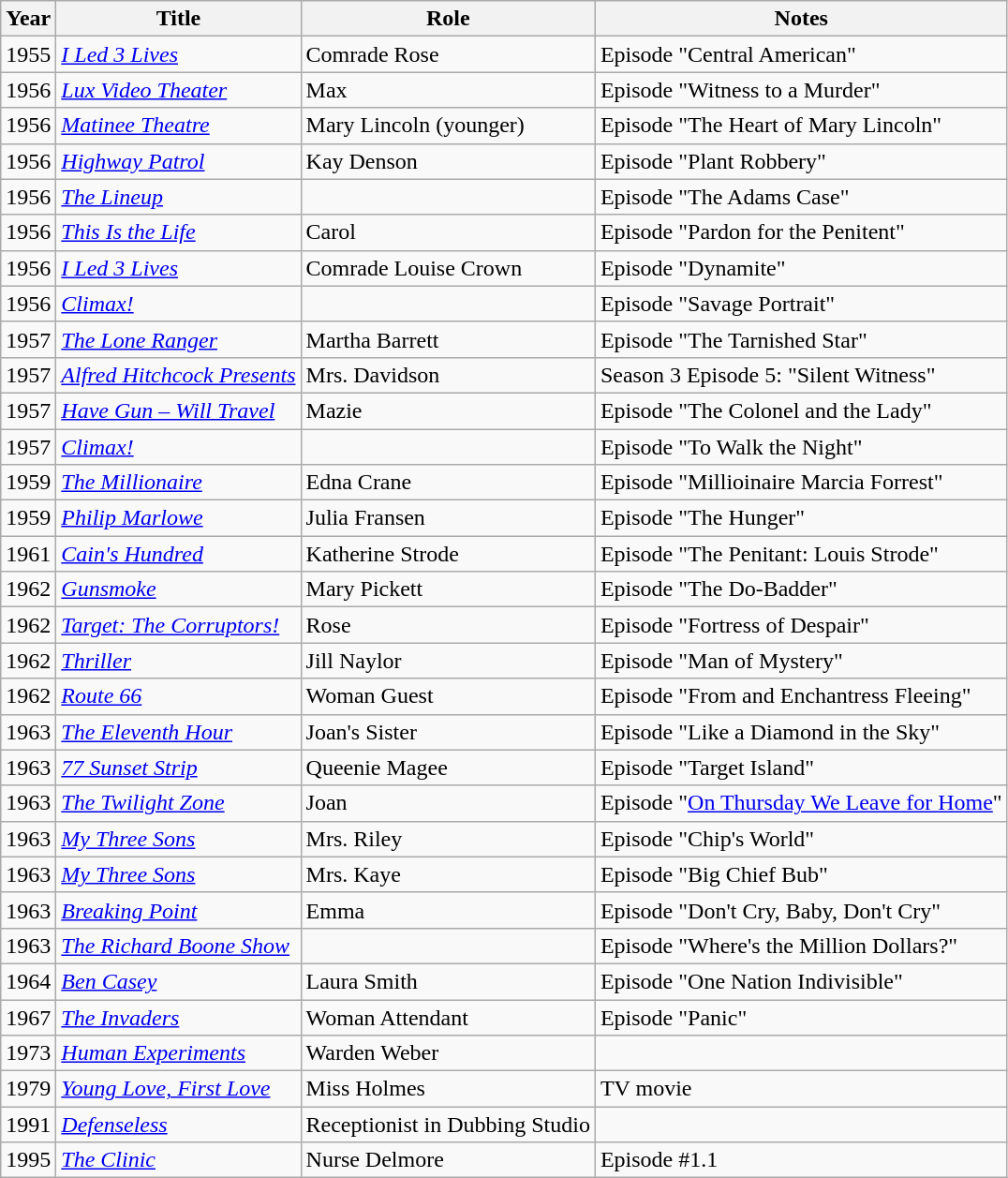<table class="wikitable sortable">
<tr>
<th>Year</th>
<th>Title</th>
<th>Role</th>
<th class="unsortable">Notes</th>
</tr>
<tr>
<td>1955</td>
<td><em><a href='#'>I Led 3 Lives</a></em></td>
<td>Comrade Rose</td>
<td>Episode "Central American"</td>
</tr>
<tr>
<td>1956</td>
<td><em><a href='#'>Lux Video Theater</a></em></td>
<td>Max</td>
<td>Episode "Witness to a Murder"</td>
</tr>
<tr>
<td>1956</td>
<td><em><a href='#'>Matinee Theatre</a></em></td>
<td>Mary Lincoln (younger)</td>
<td>Episode "The Heart of Mary Lincoln"</td>
</tr>
<tr>
<td>1956</td>
<td><em><a href='#'>Highway Patrol</a></em></td>
<td>Kay Denson</td>
<td>Episode "Plant Robbery"</td>
</tr>
<tr>
<td>1956</td>
<td><em><a href='#'>The Lineup</a></em></td>
<td></td>
<td>Episode "The Adams Case"</td>
</tr>
<tr>
<td>1956</td>
<td><em><a href='#'>This Is the Life</a></em></td>
<td>Carol</td>
<td>Episode "Pardon for the Penitent"</td>
</tr>
<tr>
<td>1956</td>
<td><em><a href='#'>I Led 3 Lives</a></em></td>
<td>Comrade Louise Crown</td>
<td>Episode "Dynamite"</td>
</tr>
<tr>
<td>1956</td>
<td><em><a href='#'>Climax!</a></em></td>
<td></td>
<td>Episode "Savage Portrait"</td>
</tr>
<tr>
<td>1957</td>
<td><em><a href='#'>The Lone Ranger</a></em></td>
<td>Martha Barrett</td>
<td>Episode "The Tarnished Star"</td>
</tr>
<tr>
<td>1957</td>
<td><em><a href='#'>Alfred Hitchcock Presents</a></em></td>
<td>Mrs. Davidson</td>
<td>Season 3 Episode 5: "Silent Witness"</td>
</tr>
<tr>
<td>1957</td>
<td><em><a href='#'>Have Gun – Will Travel</a></em></td>
<td>Mazie</td>
<td>Episode "The Colonel and the Lady"</td>
</tr>
<tr>
<td>1957</td>
<td><em><a href='#'>Climax!</a></em></td>
<td></td>
<td>Episode "To Walk the Night"</td>
</tr>
<tr>
<td>1959</td>
<td><em><a href='#'>The Millionaire</a></em></td>
<td>Edna Crane</td>
<td>Episode "Millioinaire Marcia Forrest"</td>
</tr>
<tr>
<td>1959</td>
<td><em><a href='#'>Philip Marlowe</a></em></td>
<td>Julia Fransen</td>
<td>Episode "The Hunger"</td>
</tr>
<tr>
<td>1961</td>
<td><em><a href='#'>Cain's Hundred</a></em></td>
<td>Katherine Strode</td>
<td>Episode "The Penitant: Louis Strode"</td>
</tr>
<tr>
<td>1962</td>
<td><em><a href='#'>Gunsmoke</a></em></td>
<td>Mary Pickett</td>
<td>Episode "The Do-Badder"</td>
</tr>
<tr>
<td>1962</td>
<td><em><a href='#'>Target: The Corruptors!</a></em></td>
<td>Rose</td>
<td>Episode "Fortress of Despair"</td>
</tr>
<tr>
<td>1962</td>
<td><em><a href='#'>Thriller</a></em></td>
<td>Jill Naylor</td>
<td>Episode "Man of Mystery"</td>
</tr>
<tr>
<td>1962</td>
<td><em><a href='#'>Route 66</a></em></td>
<td>Woman Guest</td>
<td>Episode "From and Enchantress Fleeing"</td>
</tr>
<tr>
<td>1963</td>
<td><em><a href='#'>The Eleventh Hour</a></em></td>
<td>Joan's Sister</td>
<td>Episode "Like a Diamond in the Sky"</td>
</tr>
<tr>
<td>1963</td>
<td><em><a href='#'>77 Sunset Strip</a></em></td>
<td>Queenie Magee</td>
<td>Episode "Target Island"</td>
</tr>
<tr>
<td>1963</td>
<td><em><a href='#'>The Twilight Zone</a></em></td>
<td>Joan</td>
<td>Episode "<a href='#'>On Thursday We Leave for Home</a>"</td>
</tr>
<tr>
<td>1963</td>
<td><em><a href='#'>My Three Sons</a></em></td>
<td>Mrs. Riley</td>
<td>Episode "Chip's World"</td>
</tr>
<tr>
<td>1963</td>
<td><em><a href='#'>My Three Sons</a></em></td>
<td>Mrs. Kaye</td>
<td>Episode "Big Chief Bub"</td>
</tr>
<tr>
<td>1963</td>
<td><em><a href='#'>Breaking Point</a></em></td>
<td>Emma</td>
<td>Episode "Don't Cry, Baby, Don't Cry"</td>
</tr>
<tr>
<td>1963</td>
<td><em><a href='#'>The Richard Boone Show</a></em></td>
<td></td>
<td>Episode "Where's the Million Dollars?"</td>
</tr>
<tr>
<td>1964</td>
<td><em><a href='#'>Ben Casey</a></em></td>
<td>Laura Smith</td>
<td>Episode "One Nation Indivisible"</td>
</tr>
<tr>
<td>1967</td>
<td><em><a href='#'>The Invaders</a></em></td>
<td>Woman Attendant</td>
<td>Episode "Panic"</td>
</tr>
<tr>
<td>1973</td>
<td><em><a href='#'>Human Experiments</a></em></td>
<td>Warden Weber</td>
<td></td>
</tr>
<tr>
<td>1979</td>
<td><em><a href='#'>Young Love, First Love</a></em></td>
<td>Miss Holmes</td>
<td>TV movie</td>
</tr>
<tr>
<td>1991</td>
<td><em><a href='#'>Defenseless</a></em></td>
<td>Receptionist in Dubbing Studio</td>
<td></td>
</tr>
<tr>
<td>1995</td>
<td><em><a href='#'>The Clinic</a></em></td>
<td>Nurse Delmore</td>
<td>Episode #1.1</td>
</tr>
</table>
